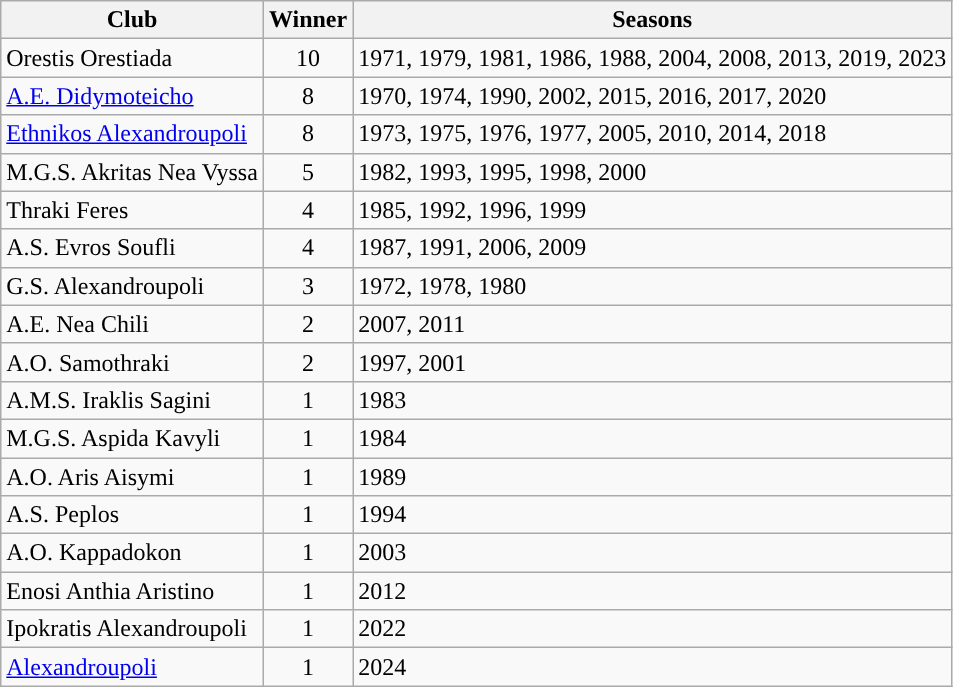<table class="wikitable sortable" style="text-align: left">
<tr>
<th class="unsortable">Club</th>
<th>Winner</th>
<th>Seasons</th>
</tr>
<tr>
<td>Orestis Orestiada</td>
<td align="center">10</td>
<td>1971, 1979, 1981, 1986, 1988, 2004, 2008, 2013, 2019, 2023</td>
</tr>
<tr>
<td><a href='#'>A.E. Didymoteicho</a></td>
<td align="center">8</td>
<td>1970, 1974, 1990, 2002, 2015, 2016, 2017, 2020</td>
</tr>
<tr>
<td><a href='#'>Ethnikos Alexandroupoli</a></td>
<td align="center">8</td>
<td>1973, 1975, 1976, 1977, 2005, 2010, 2014, 2018</td>
</tr>
<tr>
<td>M.G.S. Akritas Nea Vyssa</td>
<td align="center">5</td>
<td>1982, 1993, 1995, 1998, 2000</td>
</tr>
<tr>
<td>Thraki Feres</td>
<td align="center">4</td>
<td>1985, 1992, 1996, 1999</td>
</tr>
<tr>
<td>A.S. Evros Soufli</td>
<td align="center">4</td>
<td>1987, 1991, 2006, 2009</td>
</tr>
<tr>
<td>G.S. Alexandroupoli</td>
<td align="center">3</td>
<td>1972, 1978, 1980</td>
</tr>
<tr>
<td>A.E. Nea Chili</td>
<td align="center">2</td>
<td>2007, 2011</td>
</tr>
<tr>
<td>A.O. Samothraki</td>
<td align="center">2</td>
<td>1997, 2001</td>
</tr>
<tr>
<td>A.M.S. Iraklis Sagini</td>
<td align="center">1</td>
<td>1983</td>
</tr>
<tr>
<td>M.G.S. Aspida Kavyli</td>
<td align="center">1</td>
<td>1984</td>
</tr>
<tr>
<td>A.O. Aris Aisymi</td>
<td align="center">1</td>
<td>1989</td>
</tr>
<tr>
<td>A.S. Peplos</td>
<td align="center">1</td>
<td>1994</td>
</tr>
<tr>
<td>A.O. Kappadokon</td>
<td align="center">1</td>
<td>2003</td>
</tr>
<tr>
<td>Enosi Anthia Aristino</td>
<td align="center">1</td>
<td>2012</td>
</tr>
<tr>
<td>Ipokratis Alexandroupoli</td>
<td align="center">1</td>
<td>2022</td>
</tr>
<tr>
<td><a href='#'>Alexandroupoli</a></td>
<td align="center">1</td>
<td>2024</td>
</tr>
</table>
